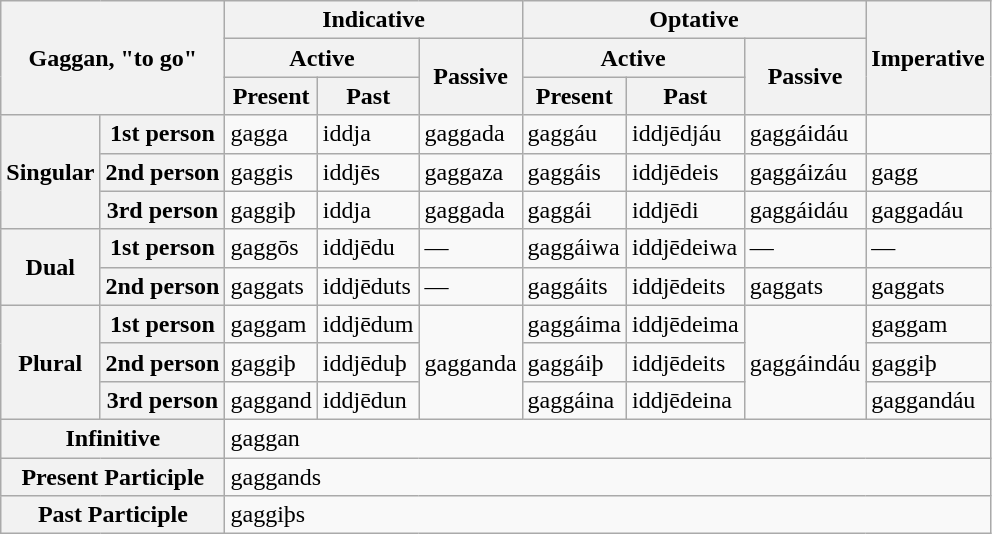<table class="wikitable mw-collapsible">
<tr>
<th colspan="2" rowspan="3">Gaggan, "to go"</th>
<th colspan="3">Indicative</th>
<th colspan="3">Optative</th>
<th rowspan="3">Imperative</th>
</tr>
<tr>
<th colspan="2">Active</th>
<th rowspan="2">Passive</th>
<th colspan="2">Active</th>
<th rowspan="2">Passive</th>
</tr>
<tr>
<th>Present</th>
<th>Past</th>
<th>Present</th>
<th>Past</th>
</tr>
<tr>
<th rowspan="3">Singular</th>
<th>1st person</th>
<td>gagga</td>
<td>iddja</td>
<td>gaggada</td>
<td>gaggáu</td>
<td>iddjēdjáu</td>
<td>gaggáidáu</td>
<td></td>
</tr>
<tr>
<th>2nd person</th>
<td>gaggis</td>
<td>iddjēs</td>
<td>gaggaza</td>
<td>gaggáis</td>
<td>iddjēdeis</td>
<td>gaggáizáu</td>
<td>gagg</td>
</tr>
<tr>
<th>3rd person</th>
<td>gaggiþ</td>
<td>iddja</td>
<td>gaggada</td>
<td>gaggái</td>
<td>iddjēdi</td>
<td>gaggáidáu</td>
<td>gaggadáu</td>
</tr>
<tr>
<th rowspan="2">Dual</th>
<th>1st person</th>
<td>gaggōs</td>
<td>iddjēdu</td>
<td>—</td>
<td>gaggáiwa</td>
<td>iddjēdeiwa</td>
<td>—</td>
<td>—</td>
</tr>
<tr>
<th>2nd person</th>
<td>gaggats</td>
<td>iddjēduts</td>
<td>—</td>
<td>gaggáits</td>
<td>iddjēdeits</td>
<td>gaggats</td>
<td>gaggats</td>
</tr>
<tr>
<th rowspan="3">Plural</th>
<th>1st person</th>
<td>gaggam</td>
<td>iddjēdum</td>
<td rowspan="3">gagganda</td>
<td>gaggáima</td>
<td>iddjēdeima</td>
<td rowspan="3">gaggáindáu</td>
<td>gaggam</td>
</tr>
<tr>
<th>2nd person</th>
<td>gaggiþ</td>
<td>iddjēduþ</td>
<td>gaggáiþ</td>
<td>iddjēdeits</td>
<td>gaggiþ</td>
</tr>
<tr>
<th>3rd person</th>
<td>gaggand</td>
<td>iddjēdun</td>
<td>gaggáina</td>
<td>iddjēdeina</td>
<td>gaggandáu</td>
</tr>
<tr>
<th colspan="2">Infinitive</th>
<td colspan="7">gaggan</td>
</tr>
<tr>
<th colspan="2">Present Participle</th>
<td colspan="7">gaggands</td>
</tr>
<tr>
<th colspan="2">Past Participle</th>
<td colspan="7">gaggiþs</td>
</tr>
</table>
